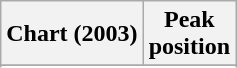<table class="wikitable sortable">
<tr>
<th>Chart (2003)</th>
<th>Peak<br>position</th>
</tr>
<tr>
</tr>
<tr>
</tr>
</table>
